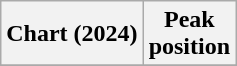<table class="wikitable sortable plainrowheaders" style="text-align:center">
<tr>
<th scope="col">Chart (2024)</th>
<th scope="col">Peak<br>position</th>
</tr>
<tr>
</tr>
</table>
